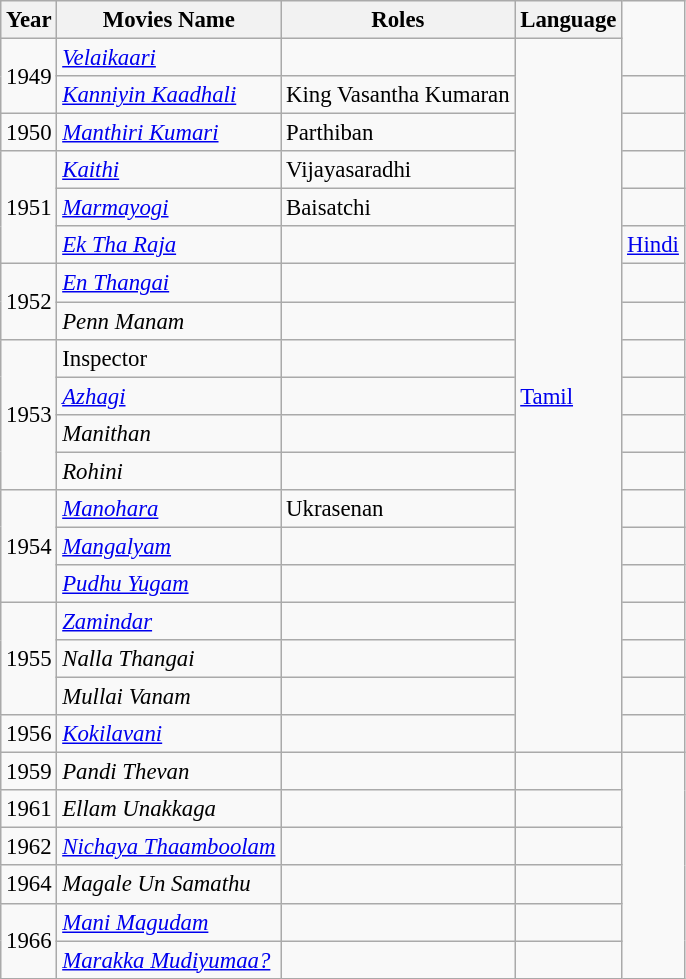<table class="wikitable" style="font-size:95%;">
<tr>
<th>Year</th>
<th>Movies Name</th>
<th>Roles</th>
<th>Language</th>
</tr>
<tr>
<td rowspan=2>1949</td>
<td><em><a href='#'>Velaikaari</a></em></td>
<td></td>
<td rowspan=19><a href='#'>Tamil</a></td>
</tr>
<tr>
<td><em><a href='#'>Kanniyin Kaadhali</a></em></td>
<td>King Vasantha Kumaran</td>
<td></td>
</tr>
<tr>
<td>1950</td>
<td><em><a href='#'>Manthiri Kumari</a></em></td>
<td>Parthiban</td>
<td></td>
</tr>
<tr>
<td rowspan=3>1951</td>
<td><em><a href='#'>Kaithi</a></em></td>
<td>Vijayasaradhi</td>
<td></td>
</tr>
<tr>
<td><em><a href='#'>Marmayogi</a></em></td>
<td>Baisatchi</td>
<td></td>
</tr>
<tr>
<td><em><a href='#'>Ek Tha Raja</a></em></td>
<td></td>
<td><a href='#'>Hindi</a></td>
</tr>
<tr>
<td rowspan=2>1952</td>
<td><em><a href='#'>En Thangai</a></em></td>
<td></td>
<td></td>
</tr>
<tr>
<td><em>Penn Manam </em></td>
<td></td>
<td></td>
</tr>
<tr>
<td rowspan=4>1953</td>
<td>Inspector</td>
<td></td>
<td></td>
</tr>
<tr>
<td><em><a href='#'>Azhagi</a></em></td>
<td></td>
<td></td>
</tr>
<tr>
<td><em>Manithan</em></td>
<td></td>
<td></td>
</tr>
<tr>
<td><em>Rohini</em></td>
<td></td>
<td></td>
</tr>
<tr>
<td rowspan=3>1954</td>
<td><em><a href='#'>Manohara</a></em></td>
<td>Ukrasenan</td>
<td></td>
</tr>
<tr>
<td><em><a href='#'>Mangalyam</a></em></td>
<td></td>
<td></td>
</tr>
<tr>
<td><em><a href='#'>Pudhu Yugam</a></em></td>
<td></td>
<td></td>
</tr>
<tr>
<td rowspan=3>1955</td>
<td><em><a href='#'>Zamindar</a></em></td>
<td></td>
<td></td>
</tr>
<tr>
<td><em>Nalla Thangai</em></td>
<td></td>
<td></td>
</tr>
<tr>
<td><em>Mullai Vanam</em></td>
<td></td>
<td></td>
</tr>
<tr>
<td>1956</td>
<td><em><a href='#'>Kokilavani</a></em></td>
<td></td>
<td></td>
</tr>
<tr>
<td>1959</td>
<td><em>Pandi Thevan</em></td>
<td></td>
<td></td>
</tr>
<tr>
<td>1961</td>
<td><em>Ellam Unakkaga</em></td>
<td></td>
<td></td>
</tr>
<tr>
<td>1962</td>
<td><em><a href='#'>Nichaya Thaamboolam</a></em></td>
<td></td>
<td></td>
</tr>
<tr>
<td>1964</td>
<td><em>Magale Un Samathu</em></td>
<td></td>
<td></td>
</tr>
<tr>
<td rowspan=2>1966</td>
<td><em><a href='#'>Mani Magudam</a></em></td>
<td></td>
<td></td>
</tr>
<tr>
<td><em><a href='#'>Marakka Mudiyumaa?</a></em></td>
<td></td>
<td></td>
</tr>
</table>
